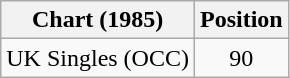<table class="wikitable">
<tr>
<th>Chart (1985)</th>
<th>Position</th>
</tr>
<tr>
<td>UK Singles (OCC)</td>
<td align="center">90</td>
</tr>
</table>
